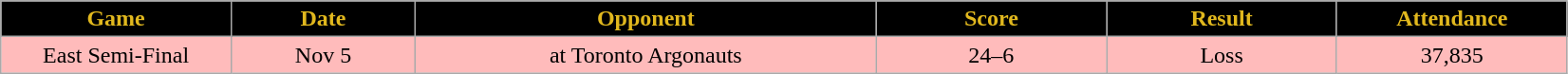<table class="wikitable sortable">
<tr>
<th style="background:black;color:#e1b81e;" width="10%">Game</th>
<th style="background:black;color:#e1b81e;" width="8%">Date</th>
<th style="background:black;color:#e1b81e;" width="20%">Opponent</th>
<th style="background:black;color:#e1b81e;" width="10%">Score</th>
<th style="background:black;color:#e1b81e;" width="10%">Result</th>
<th style="background:black;color:#e1b81e;" width="10%">Attendance</th>
</tr>
<tr align="center" bgcolor="#ffbbbb">
<td>East Semi-Final</td>
<td>Nov 5</td>
<td>at Toronto Argonauts</td>
<td>24–6</td>
<td>Loss</td>
<td>37,835</td>
</tr>
</table>
